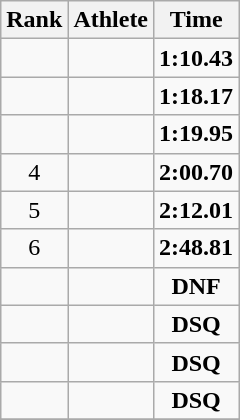<table class=wikitable style="text-align:center;">
<tr>
<th>Rank</th>
<th>Athlete</th>
<th>Time</th>
</tr>
<tr>
<td></td>
<td align=left></td>
<td><strong>1:10.43</strong></td>
</tr>
<tr>
<td></td>
<td align=left></td>
<td><strong>1:18.17</strong></td>
</tr>
<tr>
<td></td>
<td align=left></td>
<td><strong>1:19.95</strong></td>
</tr>
<tr>
<td>4</td>
<td align=left></td>
<td><strong>2:00.70</strong></td>
</tr>
<tr>
<td>5</td>
<td align=left></td>
<td><strong>2:12.01</strong></td>
</tr>
<tr>
<td>6</td>
<td align=left></td>
<td><strong>2:48.81</strong></td>
</tr>
<tr>
<td></td>
<td align=left></td>
<td><strong>DNF</strong></td>
</tr>
<tr>
<td></td>
<td align=left></td>
<td><strong>DSQ</strong></td>
</tr>
<tr>
<td></td>
<td align=left></td>
<td><strong>DSQ</strong></td>
</tr>
<tr>
<td></td>
<td align=left></td>
<td><strong>DSQ</strong></td>
</tr>
<tr>
</tr>
</table>
